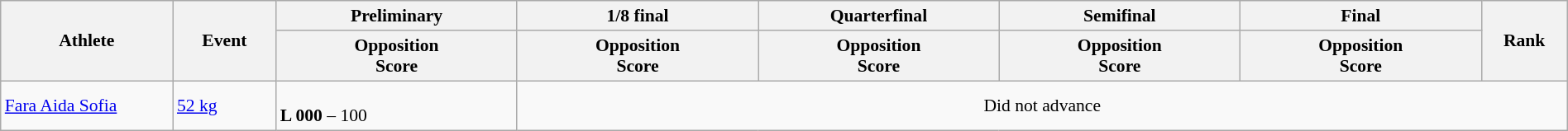<table class="wikitable" width="100%" style="text-align:left; font-size:90%">
<tr>
<th rowspan=2 width="10%">Athlete</th>
<th rowspan=2 width="6%">Event</th>
<th width="14%">Preliminary</th>
<th width="14%">1/8 final</th>
<th width="14%">Quarterfinal</th>
<th width="14%">Semifinal</th>
<th width="14%">Final</th>
<th rowspan=2 width="5%">Rank</th>
</tr>
<tr>
<th>Opposition<br>Score</th>
<th>Opposition<br>Score</th>
<th>Opposition<br>Score</th>
<th>Opposition<br>Score</th>
<th>Opposition<br>Score</th>
</tr>
<tr>
<td><a href='#'>Fara Aida Sofia</a></td>
<td><a href='#'>52 kg</a></td>
<td><br><strong>L 000</strong> – 100</td>
<td colspan=5 align=center>Did not advance</td>
</tr>
</table>
